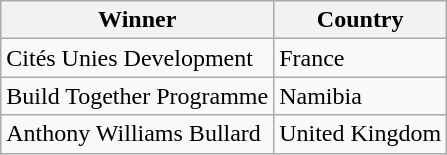<table class="wikitable">
<tr>
<th>Winner</th>
<th>Country</th>
</tr>
<tr>
<td>Cités Unies Development</td>
<td>France</td>
</tr>
<tr>
<td>Build Together Programme</td>
<td>Namibia</td>
</tr>
<tr>
<td>Anthony Williams Bullard</td>
<td>United Kingdom</td>
</tr>
</table>
